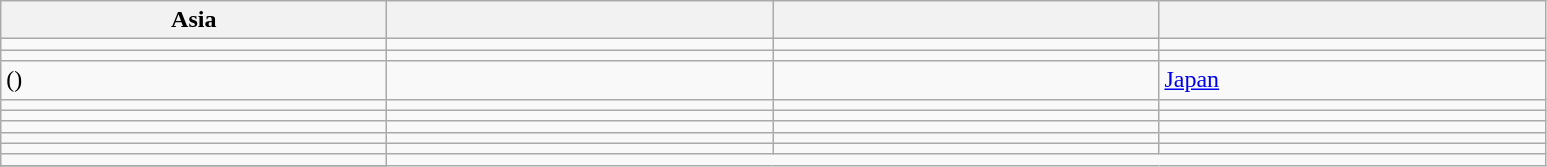<table class="wikitable">
<tr>
<th width=250>Asia</th>
<th width=250></th>
<th width=250></th>
<th width=250></th>
</tr>
<tr>
<td></td>
<td></td>
<td></td>
<td></td>
</tr>
<tr>
<td></td>
<td></td>
<td></td>
<td></td>
</tr>
<tr>
<td> ()</td>
<td></td>
<td></td>
<td> <a href='#'>Japan</a></td>
</tr>
<tr>
<td></td>
<td></td>
<td></td>
<td></td>
</tr>
<tr>
<td></td>
<td></td>
<td></td>
<td></td>
</tr>
<tr>
<td></td>
<td></td>
<td></td>
<td></td>
</tr>
<tr>
<td></td>
<td></td>
<td></td>
<td></td>
</tr>
<tr>
<td></td>
<td></td>
<td></td>
<td></td>
</tr>
<tr>
<td></td>
</tr>
<tr>
</tr>
</table>
